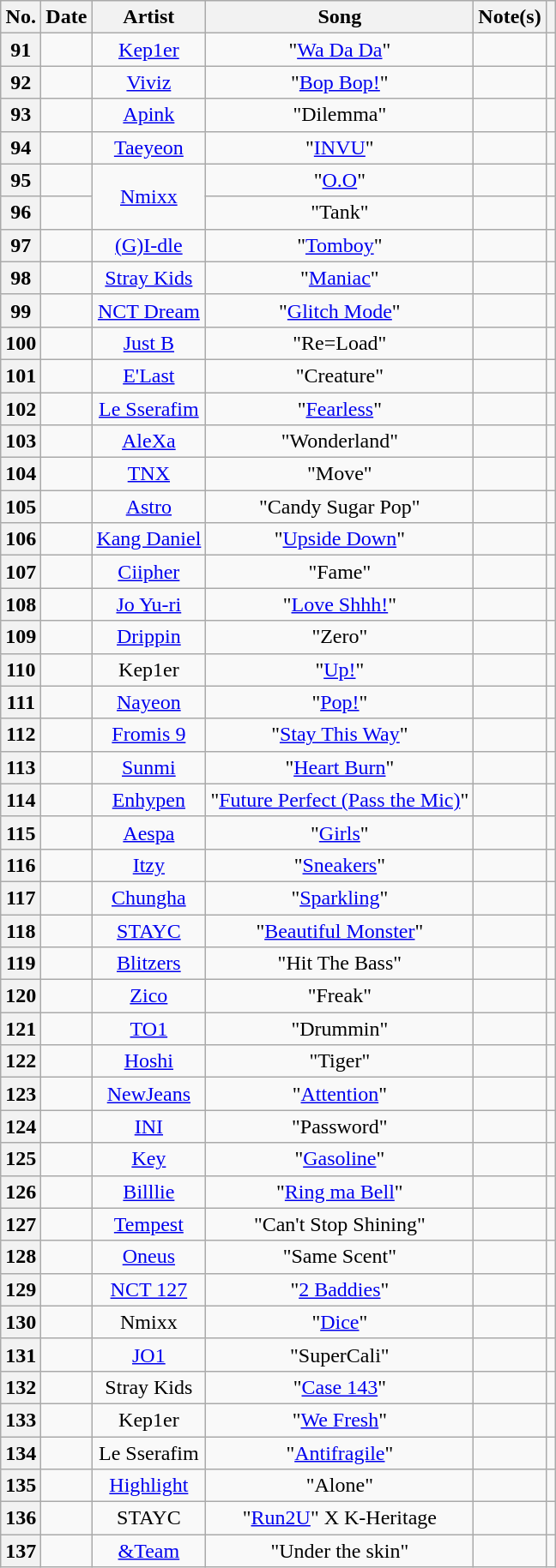<table class="wikitable plainrowheaders sortable" style="text-align:center">
<tr>
<th scope="col">No.</th>
<th scope="col">Date</th>
<th scope="col">Artist</th>
<th scope="col">Song</th>
<th scope="col">Note(s)</th>
<th scope="col" class="unsortable"></th>
</tr>
<tr>
<th scope="row">91</th>
<td></td>
<td><a href='#'>Kep1er</a></td>
<td>"<a href='#'>Wa Da Da</a>"</td>
<td></td>
<td></td>
</tr>
<tr>
<th scope="row">92</th>
<td></td>
<td><a href='#'>Viviz</a></td>
<td>"<a href='#'>Bop Bop!</a>"</td>
<td></td>
<td></td>
</tr>
<tr>
<th scope="row">93</th>
<td></td>
<td><a href='#'>Apink</a></td>
<td>"Dilemma"</td>
<td></td>
<td></td>
</tr>
<tr>
<th scope="row">94</th>
<td></td>
<td><a href='#'>Taeyeon</a></td>
<td>"<a href='#'>INVU</a>"</td>
<td></td>
<td></td>
</tr>
<tr>
<th scope="row">95</th>
<td></td>
<td rowspan="2"><a href='#'>Nmixx</a></td>
<td>"<a href='#'>O.O</a>"</td>
<td></td>
<td></td>
</tr>
<tr>
<th scope="row">96</th>
<td></td>
<td>"Tank"</td>
<td></td>
<td></td>
</tr>
<tr>
<th scope="row">97</th>
<td></td>
<td><a href='#'>(G)I-dle</a></td>
<td>"<a href='#'>Tomboy</a>"</td>
<td></td>
<td></td>
</tr>
<tr>
<th scope="row">98</th>
<td></td>
<td><a href='#'>Stray Kids</a></td>
<td>"<a href='#'>Maniac</a>"</td>
<td></td>
<td></td>
</tr>
<tr>
<th scope="row">99</th>
<td></td>
<td><a href='#'>NCT Dream</a></td>
<td>"<a href='#'>Glitch Mode</a>"</td>
<td></td>
<td></td>
</tr>
<tr>
<th scope="row">100</th>
<td></td>
<td><a href='#'>Just B</a></td>
<td>"Re=Load"</td>
<td></td>
<td></td>
</tr>
<tr>
<th scope="row">101</th>
<td></td>
<td><a href='#'>E'Last</a></td>
<td>"Creature"</td>
<td></td>
<td></td>
</tr>
<tr>
<th scope="row">102</th>
<td></td>
<td><a href='#'>Le Sserafim</a></td>
<td>"<a href='#'>Fearless</a>"</td>
<td></td>
<td></td>
</tr>
<tr>
<th scope="row">103</th>
<td></td>
<td><a href='#'>AleXa</a></td>
<td>"Wonderland"</td>
<td></td>
<td></td>
</tr>
<tr>
<th scope="row">104</th>
<td></td>
<td><a href='#'>TNX</a></td>
<td>"Move"</td>
<td></td>
<td></td>
</tr>
<tr>
<th scope="row">105</th>
<td></td>
<td><a href='#'>Astro</a></td>
<td>"Candy Sugar Pop"</td>
<td></td>
<td></td>
</tr>
<tr>
<th scope="row">106</th>
<td></td>
<td><a href='#'>Kang Daniel</a></td>
<td>"<a href='#'>Upside Down</a>"</td>
<td></td>
<td></td>
</tr>
<tr>
<th scope="row">107</th>
<td></td>
<td><a href='#'>Ciipher</a></td>
<td>"Fame"</td>
<td></td>
<td></td>
</tr>
<tr>
<th scope="row">108</th>
<td></td>
<td><a href='#'>Jo Yu-ri</a></td>
<td>"<a href='#'>Love Shhh!</a>"</td>
<td></td>
<td></td>
</tr>
<tr>
<th scope="row">109</th>
<td></td>
<td><a href='#'>Drippin</a></td>
<td>"Zero"</td>
<td></td>
<td></td>
</tr>
<tr>
<th scope="row">110</th>
<td></td>
<td>Kep1er</td>
<td>"<a href='#'>Up!</a>"</td>
<td></td>
<td></td>
</tr>
<tr>
<th scope="row">111</th>
<td></td>
<td><a href='#'>Nayeon</a></td>
<td>"<a href='#'>Pop!</a>"</td>
<td></td>
<td></td>
</tr>
<tr>
<th scope="row">112</th>
<td></td>
<td><a href='#'>Fromis 9</a></td>
<td>"<a href='#'>Stay This Way</a>"</td>
<td></td>
<td></td>
</tr>
<tr>
<th scope="row">113</th>
<td></td>
<td><a href='#'>Sunmi</a></td>
<td>"<a href='#'>Heart Burn</a>"</td>
<td></td>
<td></td>
</tr>
<tr>
<th scope="row">114</th>
<td></td>
<td><a href='#'>Enhypen</a></td>
<td>"<a href='#'>Future Perfect (Pass the Mic)</a>"</td>
<td></td>
<td></td>
</tr>
<tr>
<th scope="row">115</th>
<td></td>
<td><a href='#'>Aespa</a></td>
<td>"<a href='#'>Girls</a>"</td>
<td></td>
<td></td>
</tr>
<tr>
<th scope="row">116</th>
<td></td>
<td><a href='#'>Itzy</a></td>
<td>"<a href='#'>Sneakers</a>"</td>
<td></td>
<td></td>
</tr>
<tr>
<th scope="row">117</th>
<td></td>
<td><a href='#'>Chungha</a></td>
<td>"<a href='#'>Sparkling</a>"</td>
<td></td>
<td></td>
</tr>
<tr>
<th scope="row">118</th>
<td></td>
<td><a href='#'>STAYC</a></td>
<td>"<a href='#'>Beautiful Monster</a>"</td>
<td></td>
<td></td>
</tr>
<tr>
<th scope="row">119</th>
<td></td>
<td><a href='#'>Blitzers</a></td>
<td>"Hit The Bass"</td>
<td></td>
<td></td>
</tr>
<tr>
<th scope="row">120</th>
<td></td>
<td><a href='#'>Zico</a></td>
<td>"Freak"</td>
<td></td>
<td></td>
</tr>
<tr>
<th scope="row">121</th>
<td></td>
<td><a href='#'>TO1</a></td>
<td>"Drummin"</td>
<td></td>
<td></td>
</tr>
<tr>
<th scope="row">122</th>
<td></td>
<td><a href='#'>Hoshi</a></td>
<td>"Tiger"</td>
<td></td>
<td></td>
</tr>
<tr>
<th scope="row">123</th>
<td></td>
<td><a href='#'>NewJeans</a></td>
<td>"<a href='#'>Attention</a>"</td>
<td></td>
<td></td>
</tr>
<tr>
<th scope="row">124</th>
<td></td>
<td><a href='#'>INI</a></td>
<td>"Password"</td>
<td></td>
<td></td>
</tr>
<tr>
<th scope="row">125</th>
<td></td>
<td><a href='#'>Key</a></td>
<td>"<a href='#'>Gasoline</a>"</td>
<td></td>
<td></td>
</tr>
<tr>
<th scope="row">126</th>
<td></td>
<td><a href='#'>Billlie</a></td>
<td>"<a href='#'>Ring ma Bell</a>"</td>
<td></td>
<td></td>
</tr>
<tr>
<th scope="row">127</th>
<td></td>
<td><a href='#'>Tempest</a></td>
<td>"Can't Stop Shining"</td>
<td></td>
<td></td>
</tr>
<tr>
<th scope="row">128</th>
<td></td>
<td><a href='#'>Oneus</a></td>
<td>"Same Scent"</td>
<td></td>
<td></td>
</tr>
<tr>
<th scope="row">129</th>
<td></td>
<td><a href='#'>NCT 127</a></td>
<td>"<a href='#'>2 Baddies</a>"</td>
<td></td>
<td></td>
</tr>
<tr>
<th scope="row">130</th>
<td></td>
<td>Nmixx</td>
<td>"<a href='#'>Dice</a>"</td>
<td></td>
<td></td>
</tr>
<tr>
<th scope="row">131</th>
<td></td>
<td><a href='#'>JO1</a></td>
<td>"SuperCali"</td>
<td></td>
<td></td>
</tr>
<tr>
<th scope="row">132</th>
<td></td>
<td>Stray Kids</td>
<td>"<a href='#'>Case 143</a>"</td>
<td></td>
<td></td>
</tr>
<tr>
<th scope="row">133</th>
<td></td>
<td>Kep1er</td>
<td>"<a href='#'>We Fresh</a>"</td>
<td></td>
<td></td>
</tr>
<tr>
<th scope="row">134</th>
<td></td>
<td>Le Sserafim</td>
<td>"<a href='#'>Antifragile</a>"</td>
<td></td>
<td></td>
</tr>
<tr>
<th scope="row">135</th>
<td></td>
<td><a href='#'>Highlight</a></td>
<td>"Alone"</td>
<td></td>
<td></td>
</tr>
<tr>
<th scope="row">136</th>
<td></td>
<td>STAYC</td>
<td>"<a href='#'>Run2U</a>" X K-Heritage</td>
<td></td>
<td></td>
</tr>
<tr>
<th scope="row">137</th>
<td></td>
<td><a href='#'>&Team</a></td>
<td>"Under the skin"</td>
<td></td>
<td></td>
</tr>
</table>
